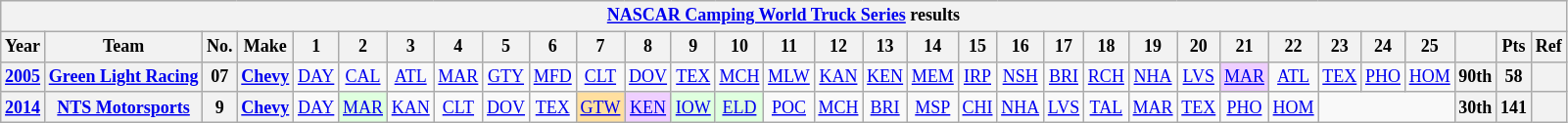<table class="wikitable" style="text-align:center; font-size:75%">
<tr>
<th colspan=32><a href='#'>NASCAR Camping World Truck Series</a> results</th>
</tr>
<tr>
<th>Year</th>
<th>Team</th>
<th>No.</th>
<th>Make</th>
<th>1</th>
<th>2</th>
<th>3</th>
<th>4</th>
<th>5</th>
<th>6</th>
<th>7</th>
<th>8</th>
<th>9</th>
<th>10</th>
<th>11</th>
<th>12</th>
<th>13</th>
<th>14</th>
<th>15</th>
<th>16</th>
<th>17</th>
<th>18</th>
<th>19</th>
<th>20</th>
<th>21</th>
<th>22</th>
<th>23</th>
<th>24</th>
<th>25</th>
<th></th>
<th>Pts</th>
<th>Ref</th>
</tr>
<tr>
<th><a href='#'>2005</a></th>
<th><a href='#'>Green Light Racing</a></th>
<th>07</th>
<th><a href='#'>Chevy</a></th>
<td><a href='#'>DAY</a></td>
<td><a href='#'>CAL</a></td>
<td><a href='#'>ATL</a></td>
<td><a href='#'>MAR</a></td>
<td><a href='#'>GTY</a></td>
<td><a href='#'>MFD</a></td>
<td><a href='#'>CLT</a></td>
<td><a href='#'>DOV</a></td>
<td><a href='#'>TEX</a></td>
<td><a href='#'>MCH</a></td>
<td><a href='#'>MLW</a></td>
<td><a href='#'>KAN</a></td>
<td><a href='#'>KEN</a></td>
<td><a href='#'>MEM</a></td>
<td><a href='#'>IRP</a></td>
<td><a href='#'>NSH</a></td>
<td><a href='#'>BRI</a></td>
<td><a href='#'>RCH</a></td>
<td><a href='#'>NHA</a></td>
<td><a href='#'>LVS</a></td>
<td style="background:#EFCFFF;"><a href='#'>MAR</a><br></td>
<td><a href='#'>ATL</a></td>
<td><a href='#'>TEX</a></td>
<td><a href='#'>PHO</a></td>
<td><a href='#'>HOM</a></td>
<th>90th</th>
<th>58</th>
<th></th>
</tr>
<tr>
<th><a href='#'>2014</a></th>
<th><a href='#'>NTS Motorsports</a></th>
<th>9</th>
<th><a href='#'>Chevy</a></th>
<td><a href='#'>DAY</a></td>
<td style="background:#DFFFDF;"><a href='#'>MAR</a><br></td>
<td><a href='#'>KAN</a></td>
<td><a href='#'>CLT</a></td>
<td><a href='#'>DOV</a></td>
<td><a href='#'>TEX</a></td>
<td style="background:#FFDF9F;"><a href='#'>GTW</a><br></td>
<td style="background:#EFCFFF;"><a href='#'>KEN</a><br></td>
<td style="background:#DFFFDF;"><a href='#'>IOW</a><br></td>
<td style="background:#DFFFDF;"><a href='#'>ELD</a><br></td>
<td><a href='#'>POC</a></td>
<td><a href='#'>MCH</a></td>
<td><a href='#'>BRI</a></td>
<td><a href='#'>MSP</a></td>
<td><a href='#'>CHI</a></td>
<td><a href='#'>NHA</a></td>
<td><a href='#'>LVS</a></td>
<td><a href='#'>TAL</a></td>
<td><a href='#'>MAR</a></td>
<td><a href='#'>TEX</a></td>
<td><a href='#'>PHO</a></td>
<td><a href='#'>HOM</a></td>
<td colspan=3></td>
<th>30th</th>
<th>141</th>
<th></th>
</tr>
</table>
